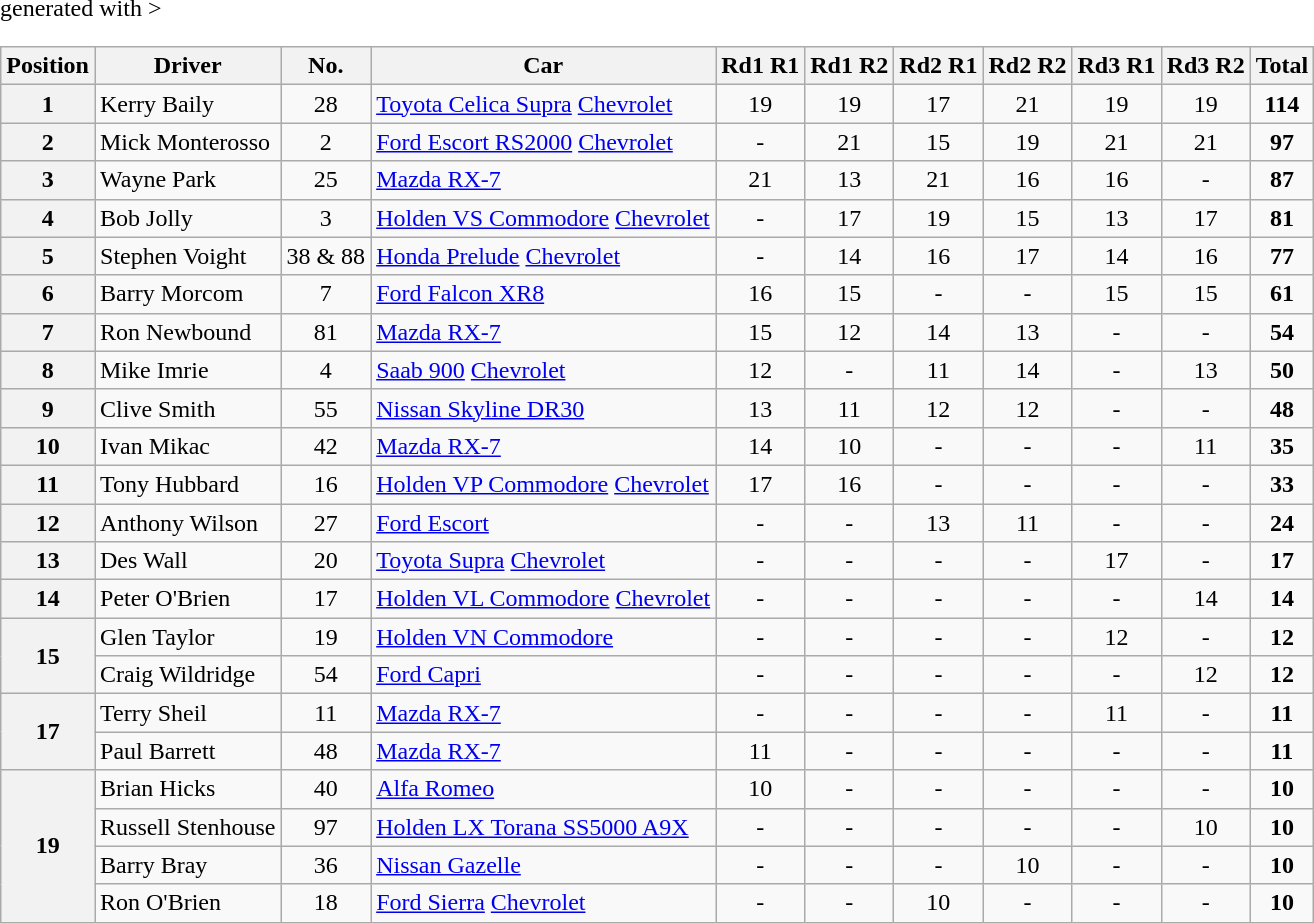<table class="wikitable" border="1" <hiddentext>generated with >
<tr style="font-weight:bold">
<th>Position</th>
<th>Driver</th>
<th>No.</th>
<th>Car</th>
<th>Rd1 R1</th>
<th>Rd1 R2</th>
<th>Rd2 R1</th>
<th>Rd2 R2</th>
<th>Rd3 R1</th>
<th>Rd3 R2</th>
<th>Total</th>
</tr>
<tr>
<th>1</th>
<td>Kerry Baily</td>
<td align="center">28</td>
<td><a href='#'>Toyota Celica Supra</a> <a href='#'>Chevrolet</a></td>
<td align="center">19</td>
<td align="center">19</td>
<td align="center">17</td>
<td align="center">21</td>
<td align="center">19</td>
<td align="center">19</td>
<td align="center"><strong>114</strong></td>
</tr>
<tr>
<th>2</th>
<td>Mick Monterosso</td>
<td align="center">2</td>
<td><a href='#'>Ford Escort RS2000</a> <a href='#'>Chevrolet</a></td>
<td align="center">-</td>
<td align="center">21</td>
<td align="center">15</td>
<td align="center">19</td>
<td align="center">21</td>
<td align="center">21</td>
<td align="center"><strong>97</strong></td>
</tr>
<tr>
<th>3</th>
<td>Wayne Park</td>
<td align="center">25</td>
<td><a href='#'>Mazda RX-7</a></td>
<td align="center">21</td>
<td align="center">13</td>
<td align="center">21</td>
<td align="center">16</td>
<td align="center">16</td>
<td align="center">-</td>
<td align="center"><strong>87</strong></td>
</tr>
<tr>
<th>4</th>
<td>Bob Jolly</td>
<td align="center">3</td>
<td><a href='#'>Holden VS Commodore</a> <a href='#'>Chevrolet</a></td>
<td align="center">-</td>
<td align="center">17</td>
<td align="center">19</td>
<td align="center">15</td>
<td align="center">13</td>
<td align="center">17</td>
<td align="center"><strong>81</strong></td>
</tr>
<tr>
<th>5</th>
<td>Stephen Voight</td>
<td align="center">38 & 88</td>
<td><a href='#'>Honda Prelude</a> <a href='#'>Chevrolet</a></td>
<td align="center">-</td>
<td align="center">14</td>
<td align="center">16</td>
<td align="center">17</td>
<td align="center">14</td>
<td align="center">16</td>
<td align="center"><strong>77</strong></td>
</tr>
<tr>
<th>6</th>
<td>Barry Morcom</td>
<td align="center">7</td>
<td><a href='#'>Ford Falcon XR8</a></td>
<td align="center">16</td>
<td align="center">15</td>
<td align="center">-</td>
<td align="center">-</td>
<td align="center">15</td>
<td align="center">15</td>
<td align="center"><strong>61</strong></td>
</tr>
<tr>
<th>7</th>
<td>Ron Newbound</td>
<td align="center">81</td>
<td><a href='#'>Mazda RX-7</a></td>
<td align="center">15</td>
<td align="center">12</td>
<td align="center">14</td>
<td align="center">13</td>
<td align="center">-</td>
<td align="center">-</td>
<td align="center"><strong>54</strong></td>
</tr>
<tr>
<th>8</th>
<td>Mike Imrie</td>
<td align="center">4</td>
<td><a href='#'>Saab 900</a> <a href='#'>Chevrolet</a></td>
<td align="center">12</td>
<td align="center">-</td>
<td align="center">11</td>
<td align="center">14</td>
<td align="center">-</td>
<td align="center">13</td>
<td align="center"><strong>50</strong></td>
</tr>
<tr>
<th>9</th>
<td>Clive Smith</td>
<td align="center">55</td>
<td><a href='#'>Nissan Skyline DR30</a></td>
<td align="center">13</td>
<td align="center">11</td>
<td align="center">12</td>
<td align="center">12</td>
<td align="center">-</td>
<td align="center">-</td>
<td align="center"><strong>48</strong></td>
</tr>
<tr>
<th>10</th>
<td>Ivan Mikac</td>
<td align="center">42</td>
<td><a href='#'>Mazda RX-7</a></td>
<td align="center">14</td>
<td align="center">10</td>
<td align="center">-</td>
<td align="center">-</td>
<td align="center">-</td>
<td align="center">11</td>
<td align="center"><strong>35</strong></td>
</tr>
<tr>
<th>11</th>
<td>Tony Hubbard</td>
<td align="center">16</td>
<td><a href='#'>Holden VP Commodore</a> <a href='#'>Chevrolet</a></td>
<td align="center">17</td>
<td align="center">16</td>
<td align="center">-</td>
<td align="center">-</td>
<td align="center">-</td>
<td align="center">-</td>
<td align="center"><strong>33</strong></td>
</tr>
<tr>
<th>12</th>
<td>Anthony Wilson</td>
<td align="center">27</td>
<td><a href='#'>Ford Escort</a></td>
<td align="center">-</td>
<td align="center">-</td>
<td align="center">13</td>
<td align="center">11</td>
<td align="center">-</td>
<td align="center">-</td>
<td align="center"><strong>24</strong></td>
</tr>
<tr>
<th>13</th>
<td>Des Wall</td>
<td align="center">20</td>
<td><a href='#'>Toyota Supra</a> <a href='#'>Chevrolet</a></td>
<td align="center">-</td>
<td align="center">-</td>
<td align="center">-</td>
<td align="center">-</td>
<td align="center">17</td>
<td align="center">-</td>
<td align="center"><strong>17</strong></td>
</tr>
<tr>
<th>14</th>
<td>Peter O'Brien</td>
<td align="center">17</td>
<td><a href='#'>Holden VL Commodore</a> <a href='#'>Chevrolet</a></td>
<td align="center">-</td>
<td align="center">-</td>
<td align="center">-</td>
<td align="center">-</td>
<td align="center">-</td>
<td align="center">14</td>
<td align="center"><strong>14</strong></td>
</tr>
<tr>
<th rowspan=2>15</th>
<td>Glen Taylor</td>
<td align="center">19</td>
<td><a href='#'>Holden VN Commodore</a></td>
<td align="center">-</td>
<td align="center">-</td>
<td align="center">-</td>
<td align="center">-</td>
<td align="center">12</td>
<td align="center">-</td>
<td align="center"><strong>12</strong></td>
</tr>
<tr>
<td>Craig Wildridge</td>
<td align="center">54</td>
<td><a href='#'>Ford Capri</a></td>
<td align="center">-</td>
<td align="center">-</td>
<td align="center">-</td>
<td align="center">-</td>
<td align="center">-</td>
<td align="center">12</td>
<td align="center"><strong>12</strong></td>
</tr>
<tr>
<th rowspan=2>17</th>
<td>Terry Sheil</td>
<td align="center">11</td>
<td><a href='#'>Mazda RX-7</a></td>
<td align="center">-</td>
<td align="center">-</td>
<td align="center">-</td>
<td align="center">-</td>
<td align="center">11</td>
<td align="center">-</td>
<td align="center"><strong>11</strong></td>
</tr>
<tr>
<td>Paul Barrett</td>
<td align="center">48</td>
<td><a href='#'>Mazda RX-7</a></td>
<td align="center">11</td>
<td align="center">-</td>
<td align="center">-</td>
<td align="center">-</td>
<td align="center">-</td>
<td align="center">-</td>
<td align="center"><strong>11</strong></td>
</tr>
<tr>
<th rowspan=4>19</th>
<td>Brian Hicks</td>
<td align="center">40</td>
<td><a href='#'>Alfa Romeo</a></td>
<td align="center">10</td>
<td align="center">-</td>
<td align="center">-</td>
<td align="center">-</td>
<td align="center">-</td>
<td align="center">-</td>
<td align="center"><strong>10</strong></td>
</tr>
<tr>
<td>Russell Stenhouse</td>
<td align="center">97</td>
<td><a href='#'>Holden LX Torana SS5000 A9X</a></td>
<td align="center">-</td>
<td align="center">-</td>
<td align="center">-</td>
<td align="center">-</td>
<td align="center">-</td>
<td align="center">10</td>
<td align="center"><strong>10</strong></td>
</tr>
<tr>
<td>Barry Bray</td>
<td align="center">36</td>
<td><a href='#'>Nissan Gazelle</a></td>
<td align="center">-</td>
<td align="center">-</td>
<td align="center">-</td>
<td align="center">10</td>
<td align="center">-</td>
<td align="center">-</td>
<td align="center"><strong>10</strong></td>
</tr>
<tr>
<td>Ron O'Brien</td>
<td align="center">18</td>
<td><a href='#'>Ford Sierra</a> <a href='#'>Chevrolet</a></td>
<td align="center">-</td>
<td align="center">-</td>
<td align="center">10</td>
<td align="center">-</td>
<td align="center">-</td>
<td align="center">-</td>
<td align="center"><strong>10</strong></td>
</tr>
</table>
